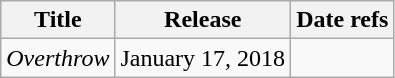<table class="wikitable">
<tr>
<th>Title</th>
<th>Release</th>
<th>Date refs</th>
</tr>
<tr>
<td><em>Overthrow</em></td>
<td>January 17, 2018</td>
<td></td>
</tr>
</table>
